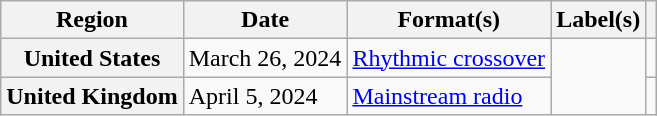<table class="wikitable plainrowheaders">
<tr>
<th scope="col">Region</th>
<th scope="col">Date</th>
<th scope="col">Format(s)</th>
<th scope="col">Label(s)</th>
<th scope="col"></th>
</tr>
<tr>
<th scope="row">United States</th>
<td>March 26, 2024</td>
<td><a href='#'>Rhythmic crossover</a></td>
<td rowspan="2"></td>
<td align="center"></td>
</tr>
<tr>
<th scope="row">United Kingdom</th>
<td>April 5, 2024</td>
<td><a href='#'>Mainstream radio</a></td>
<td align="center"></td>
</tr>
</table>
